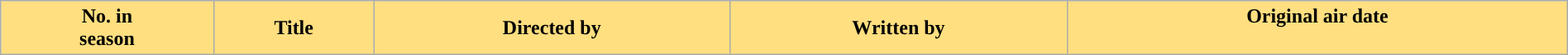<table class="wikitable plainrowheaders" style="width: 100%;">
<tr>
<th style="background: #FFDF80;">No. in<br>season</th>
<th style="background: #FFDF80;">Title</th>
<th style="background: #FFDF80;">Directed by</th>
<th style="background: #FFDF80;">Written by</th>
<th style="background: #FFDF80;">Original air date<br>
<br>








</th>
</tr>
</table>
